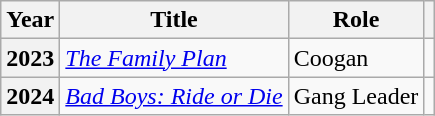<table class="wikitable sortable plainrowheaders">
<tr>
<th scope="col">Year</th>
<th scope="col">Title</th>
<th scope="col">Role</th>
<th scope="col" class="unsortable"></th>
</tr>
<tr>
<th scope="row">2023</th>
<td scope="row"><em><a href='#'>The Family Plan</a></em></td>
<td>Coogan</td>
<td></td>
</tr>
<tr>
<th scope="row">2024</th>
<td scope="row"><em><a href='#'>Bad Boys: Ride or Die</a></em></td>
<td>Gang Leader</td>
<td></td>
</tr>
</table>
